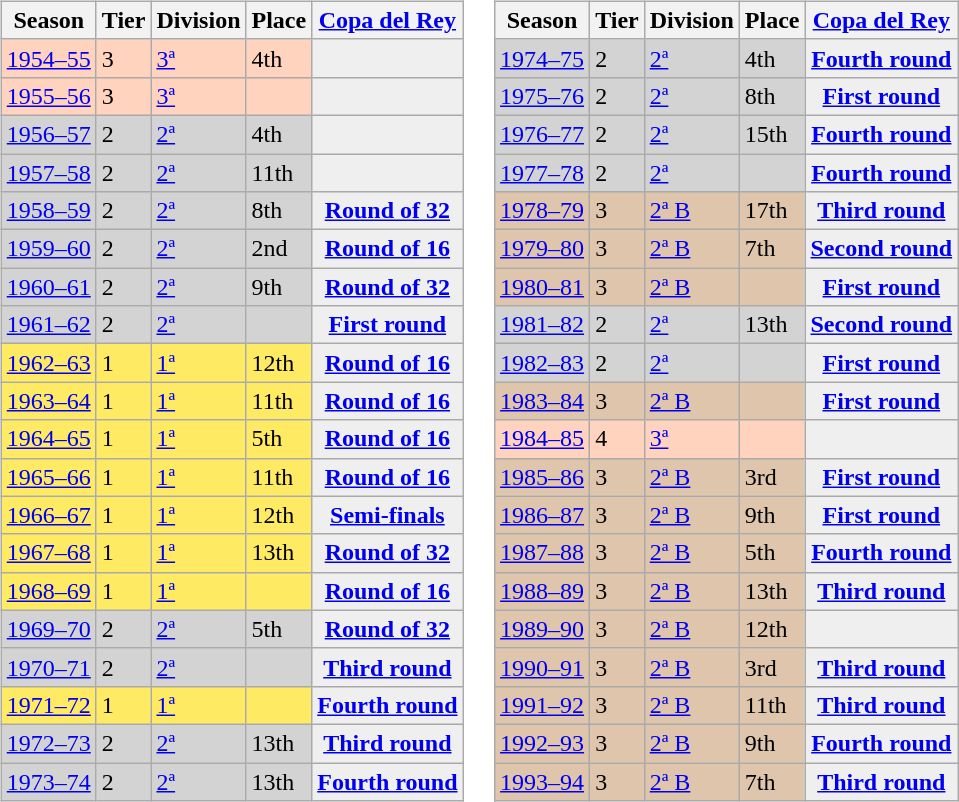<table>
<tr>
<td valign="top" width=0%><br><table class="wikitable">
<tr style="background:#f0f6fa;">
<th>Season</th>
<th>Tier</th>
<th>Division</th>
<th>Place</th>
<th><a href='#'>Copa del Rey</a></th>
</tr>
<tr>
<td style="background:#FFD3BD;"><a href='#'>1954–55</a></td>
<td style="background:#FFD3BD;">3</td>
<td style="background:#FFD3BD;"><a href='#'>3ª</a></td>
<td style="background:#FFD3BD;">4th</td>
<th style="background:#efefef;"></th>
</tr>
<tr>
<td style="background:#FFD3BD;"><a href='#'>1955–56</a></td>
<td style="background:#FFD3BD;">3</td>
<td style="background:#FFD3BD;"><a href='#'>3ª</a></td>
<td style="background:#FFD3BD;"></td>
<th style="background:#efefef;"></th>
</tr>
<tr>
<td style="background:#D3D3D3;"><a href='#'>1956–57</a></td>
<td style="background:#D3D3D3;">2</td>
<td style="background:#D3D3D3;"><a href='#'>2ª</a></td>
<td style="background:#D3D3D3;">4th</td>
<th style="background:#efefef;"></th>
</tr>
<tr>
<td style="background:#D3D3D3;"><a href='#'>1957–58</a></td>
<td style="background:#D3D3D3;">2</td>
<td style="background:#D3D3D3;"><a href='#'>2ª</a></td>
<td style="background:#D3D3D3;">11th</td>
<th style="background:#efefef;"></th>
</tr>
<tr>
<td style="background:#D3D3D3;"><a href='#'>1958–59</a></td>
<td style="background:#D3D3D3;">2</td>
<td style="background:#D3D3D3;"><a href='#'>2ª</a></td>
<td style="background:#D3D3D3;">8th</td>
<th style="background:#efefef;"><a href='#'>Round of 32</a></th>
</tr>
<tr>
<td style="background:#D3D3D3;"><a href='#'>1959–60</a></td>
<td style="background:#D3D3D3;">2</td>
<td style="background:#D3D3D3;"><a href='#'>2ª</a></td>
<td style="background:#D3D3D3;">2nd</td>
<th style="background:#efefef;"><a href='#'>Round of 16</a></th>
</tr>
<tr>
<td style="background:#D3D3D3;"><a href='#'>1960–61</a></td>
<td style="background:#D3D3D3;">2</td>
<td style="background:#D3D3D3;"><a href='#'>2ª</a></td>
<td style="background:#D3D3D3;">9th</td>
<th style="background:#efefef;"><a href='#'>Round of 32</a></th>
</tr>
<tr>
<td style="background:#D3D3D3;"><a href='#'>1961–62</a></td>
<td style="background:#D3D3D3;">2</td>
<td style="background:#D3D3D3;"><a href='#'>2ª</a></td>
<td style="background:#D3D3D3;"></td>
<th style="background:#efefef;"><a href='#'>First round</a></th>
</tr>
<tr>
<td style="background:#FFEA64;"><a href='#'>1962–63</a></td>
<td style="background:#FFEA64;">1</td>
<td style="background:#FFEA64;"><a href='#'>1ª</a></td>
<td style="background:#FFEA64;">12th</td>
<th style="background:#efefef;"><a href='#'>Round of 16</a></th>
</tr>
<tr>
<td style="background:#FFEA64;"><a href='#'>1963–64</a></td>
<td style="background:#FFEA64;">1</td>
<td style="background:#FFEA64;"><a href='#'>1ª</a></td>
<td style="background:#FFEA64;">11th</td>
<th style="background:#efefef;"><a href='#'>Round of 16</a></th>
</tr>
<tr>
<td style="background:#FFEA64;"><a href='#'>1964–65</a></td>
<td style="background:#FFEA64;">1</td>
<td style="background:#FFEA64;"><a href='#'>1ª</a></td>
<td style="background:#FFEA64;">5th</td>
<th style="background:#efefef;"><a href='#'>Round of 16</a></th>
</tr>
<tr>
<td style="background:#FFEA64;"><a href='#'>1965–66</a></td>
<td style="background:#FFEA64;">1</td>
<td style="background:#FFEA64;"><a href='#'>1ª</a></td>
<td style="background:#FFEA64;">11th</td>
<th style="background:#efefef;"><a href='#'>Round of 16</a></th>
</tr>
<tr>
<td style="background:#FFEA64;"><a href='#'>1966–67</a></td>
<td style="background:#FFEA64;">1</td>
<td style="background:#FFEA64;"><a href='#'>1ª</a></td>
<td style="background:#FFEA64;">12th</td>
<th style="background:#efefef;"><a href='#'>Semi-finals</a></th>
</tr>
<tr>
<td style="background:#FFEA64;"><a href='#'>1967–68</a></td>
<td style="background:#FFEA64;">1</td>
<td style="background:#FFEA64;"><a href='#'>1ª</a></td>
<td style="background:#FFEA64;">13th</td>
<th style="background:#efefef;"><a href='#'>Round of 32</a></th>
</tr>
<tr>
<td style="background:#FFEA64;"><a href='#'>1968–69</a></td>
<td style="background:#FFEA64;">1</td>
<td style="background:#FFEA64;"><a href='#'>1ª</a></td>
<td style="background:#FFEA64;"></td>
<th style="background:#efefef;"><a href='#'>Round of 16</a></th>
</tr>
<tr>
<td style="background:#D3D3D3;"><a href='#'>1969–70</a></td>
<td style="background:#D3D3D3;">2</td>
<td style="background:#D3D3D3;"><a href='#'>2ª</a></td>
<td style="background:#D3D3D3;">5th</td>
<th style="background:#efefef;"><a href='#'>Round of 32</a></th>
</tr>
<tr>
<td style="background:#D3D3D3;"><a href='#'>1970–71</a></td>
<td style="background:#D3D3D3;">2</td>
<td style="background:#D3D3D3;"><a href='#'>2ª</a></td>
<td style="background:#D3D3D3;"></td>
<th style="background:#efefef;"><a href='#'>Third round</a></th>
</tr>
<tr>
<td style="background:#FFEA64;"><a href='#'>1971–72</a></td>
<td style="background:#FFEA64;">1</td>
<td style="background:#FFEA64;"><a href='#'>1ª</a></td>
<td style="background:#FFEA64;"></td>
<th style="background:#efefef;"><a href='#'>Fourth round</a></th>
</tr>
<tr>
<td style="background:#D3D3D3;"><a href='#'>1972–73</a></td>
<td style="background:#D3D3D3;">2</td>
<td style="background:#D3D3D3;"><a href='#'>2ª</a></td>
<td style="background:#D3D3D3;">13th</td>
<th style="background:#efefef;"><a href='#'>Third round</a></th>
</tr>
<tr>
<td style="background:#D3D3D3;"><a href='#'>1973–74</a></td>
<td style="background:#D3D3D3;">2</td>
<td style="background:#D3D3D3;"><a href='#'>2ª</a></td>
<td style="background:#D3D3D3;">13th</td>
<th style="background:#efefef;"><a href='#'>Fourth round</a></th>
</tr>
</table>
</td>
<td valign="top" width=0%><br><table class="wikitable">
<tr style="background:#f0f6fa;">
<th>Season</th>
<th>Tier</th>
<th>Division</th>
<th>Place</th>
<th><a href='#'>Copa del Rey</a></th>
</tr>
<tr>
<td style="background:#D3D3D3;"><a href='#'>1974–75</a></td>
<td style="background:#D3D3D3;">2</td>
<td style="background:#D3D3D3;"><a href='#'>2ª</a></td>
<td style="background:#D3D3D3;">4th</td>
<th style="background:#efefef;"><a href='#'>Fourth round</a></th>
</tr>
<tr>
<td style="background:#D3D3D3;"><a href='#'>1975–76</a></td>
<td style="background:#D3D3D3;">2</td>
<td style="background:#D3D3D3;"><a href='#'>2ª</a></td>
<td style="background:#D3D3D3;">8th</td>
<th style="background:#efefef;"><a href='#'>First round</a></th>
</tr>
<tr>
<td style="background:#D3D3D3;"><a href='#'>1976–77</a></td>
<td style="background:#D3D3D3;">2</td>
<td style="background:#D3D3D3;"><a href='#'>2ª</a></td>
<td style="background:#D3D3D3;">15th</td>
<th style="background:#efefef;"><a href='#'>Fourth round</a></th>
</tr>
<tr>
<td style="background:#D3D3D3;"><a href='#'>1977–78</a></td>
<td style="background:#D3D3D3;">2</td>
<td style="background:#D3D3D3;"><a href='#'>2ª</a></td>
<td style="background:#D3D3D3;"></td>
<th style="background:#efefef;"><a href='#'>Fourth round</a></th>
</tr>
<tr>
<td style="background:#DEC5AB;"><a href='#'>1978–79</a></td>
<td style="background:#DEC5AB;">3</td>
<td style="background:#DEC5AB;"><a href='#'>2ª B</a></td>
<td style="background:#DEC5AB;">17th</td>
<th style="background:#efefef;"><a href='#'>Third round</a></th>
</tr>
<tr>
<td style="background:#DEC5AB;"><a href='#'>1979–80</a></td>
<td style="background:#DEC5AB;">3</td>
<td style="background:#DEC5AB;"><a href='#'>2ª B</a></td>
<td style="background:#DEC5AB;">7th</td>
<th style="background:#efefef;"><a href='#'>Second round</a></th>
</tr>
<tr>
<td style="background:#DEC5AB;"><a href='#'>1980–81</a></td>
<td style="background:#DEC5AB;">3</td>
<td style="background:#DEC5AB;"><a href='#'>2ª B</a></td>
<td style="background:#DEC5AB;"></td>
<th style="background:#efefef;"><a href='#'>First round</a></th>
</tr>
<tr>
<td style="background:#D3D3D3;"><a href='#'>1981–82</a></td>
<td style="background:#D3D3D3;">2</td>
<td style="background:#D3D3D3;"><a href='#'>2ª</a></td>
<td style="background:#D3D3D3;">13th</td>
<th style="background:#efefef;"><a href='#'>Second round</a></th>
</tr>
<tr>
<td style="background:#D3D3D3;"><a href='#'>1982–83</a></td>
<td style="background:#D3D3D3;">2</td>
<td style="background:#D3D3D3;"><a href='#'>2ª</a></td>
<td style="background:#D3D3D3;"></td>
<th style="background:#efefef;"><a href='#'>First round</a></th>
</tr>
<tr>
<td style="background:#DEC5AB;"><a href='#'>1983–84</a></td>
<td style="background:#DEC5AB;">3</td>
<td style="background:#DEC5AB;"><a href='#'>2ª B</a></td>
<td style="background:#DEC5AB;"></td>
<th style="background:#efefef;"><a href='#'>First round</a></th>
</tr>
<tr>
<td style="background:#FFD3BD;"><a href='#'>1984–85</a></td>
<td style="background:#FFD3BD;">4</td>
<td style="background:#FFD3BD;"><a href='#'>3ª</a></td>
<td style="background:#FFD3BD;"></td>
<th style="background:#efefef;"></th>
</tr>
<tr>
<td style="background:#DEC5AB;"><a href='#'>1985–86</a></td>
<td style="background:#DEC5AB;">3</td>
<td style="background:#DEC5AB;"><a href='#'>2ª B</a></td>
<td style="background:#DEC5AB;">3rd</td>
<th style="background:#efefef;"><a href='#'>First round</a></th>
</tr>
<tr>
<td style="background:#DEC5AB;"><a href='#'>1986–87</a></td>
<td style="background:#DEC5AB;">3</td>
<td style="background:#DEC5AB;"><a href='#'>2ª B</a></td>
<td style="background:#DEC5AB;">9th</td>
<th style="background:#efefef;"><a href='#'>First round</a></th>
</tr>
<tr>
<td style="background:#DEC5AB;"><a href='#'>1987–88</a></td>
<td style="background:#DEC5AB;">3</td>
<td style="background:#DEC5AB;"><a href='#'>2ª B</a></td>
<td style="background:#DEC5AB;">5th</td>
<th style="background:#efefef;"><a href='#'>Fourth round</a></th>
</tr>
<tr>
<td style="background:#DEC5AB;"><a href='#'>1988–89</a></td>
<td style="background:#DEC5AB;">3</td>
<td style="background:#DEC5AB;"><a href='#'>2ª B</a></td>
<td style="background:#DEC5AB;">13th</td>
<th style="background:#efefef;"><a href='#'>Third round</a></th>
</tr>
<tr>
<td style="background:#DEC5AB;"><a href='#'>1989–90</a></td>
<td style="background:#DEC5AB;">3</td>
<td style="background:#DEC5AB;"><a href='#'>2ª B</a></td>
<td style="background:#DEC5AB;">12th</td>
<th style="background:#efefef;"></th>
</tr>
<tr>
<td style="background:#DEC5AB;"><a href='#'>1990–91</a></td>
<td style="background:#DEC5AB;">3</td>
<td style="background:#DEC5AB;"><a href='#'>2ª B</a></td>
<td style="background:#DEC5AB;">3rd</td>
<th style="background:#efefef;"><a href='#'>Third round</a></th>
</tr>
<tr>
<td style="background:#DEC5AB;"><a href='#'>1991–92</a></td>
<td style="background:#DEC5AB;">3</td>
<td style="background:#DEC5AB;"><a href='#'>2ª B</a></td>
<td style="background:#DEC5AB;">11th</td>
<th style="background:#efefef;"><a href='#'>Third round</a></th>
</tr>
<tr>
<td style="background:#DEC5AB;"><a href='#'>1992–93</a></td>
<td style="background:#DEC5AB;">3</td>
<td style="background:#DEC5AB;"><a href='#'>2ª B</a></td>
<td style="background:#DEC5AB;">9th</td>
<th style="background:#efefef;"><a href='#'>Fourth round</a></th>
</tr>
<tr>
<td style="background:#DEC5AB;"><a href='#'>1993–94</a></td>
<td style="background:#DEC5AB;">3</td>
<td style="background:#DEC5AB;"><a href='#'>2ª B</a></td>
<td style="background:#DEC5AB;">7th</td>
<th style="background:#efefef;"><a href='#'>Third round</a></th>
</tr>
</table>
</td>
</tr>
</table>
